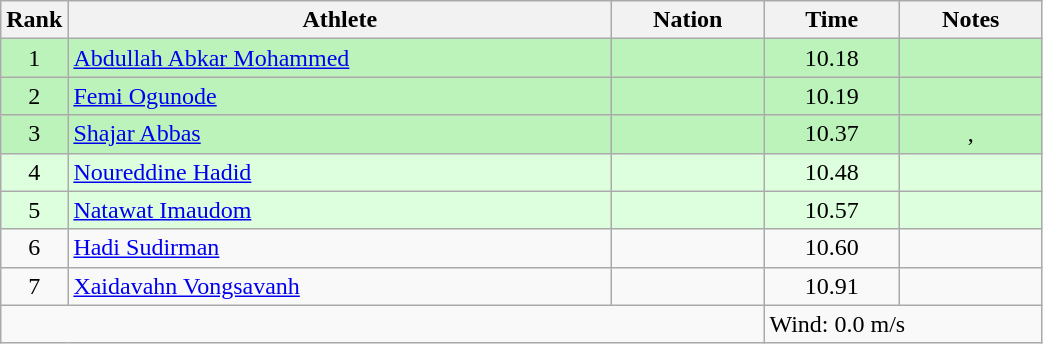<table class="wikitable sortable" style="text-align:center;width: 55%;">
<tr>
<th scope="col" style="width: 10px;">Rank</th>
<th scope="col">Athlete</th>
<th scope="col">Nation</th>
<th scope="col">Time</th>
<th scope="col">Notes</th>
</tr>
<tr bgcolor=bbf3bb>
<td>1</td>
<td align=left><a href='#'>Abdullah Abkar Mohammed</a></td>
<td align=left></td>
<td>10.18</td>
<td></td>
</tr>
<tr bgcolor=bbf3bb>
<td>2</td>
<td align=left><a href='#'>Femi Ogunode</a></td>
<td align=left></td>
<td>10.19</td>
<td></td>
</tr>
<tr bgcolor=bbf3bb>
<td>3</td>
<td align=left><a href='#'>Shajar Abbas</a></td>
<td align=left></td>
<td>10.37</td>
<td>, <strong></strong></td>
</tr>
<tr bgcolor=ddffdd>
<td>4</td>
<td align=left><a href='#'>Noureddine Hadid</a></td>
<td align=left></td>
<td>10.48</td>
<td></td>
</tr>
<tr bgcolor=ddffdd>
<td>5</td>
<td align=left><a href='#'>Natawat Imaudom</a></td>
<td align=left></td>
<td>10.57</td>
<td></td>
</tr>
<tr>
<td>6</td>
<td align=left><a href='#'>Hadi Sudirman</a></td>
<td align=left></td>
<td>10.60</td>
<td></td>
</tr>
<tr>
<td>7</td>
<td align=left><a href='#'>Xaidavahn Vongsavanh</a></td>
<td align=left></td>
<td>10.91</td>
<td></td>
</tr>
<tr class="sortbottom">
<td colspan="3"></td>
<td colspan="2" style="text-align:left;">Wind: 0.0 m/s</td>
</tr>
</table>
